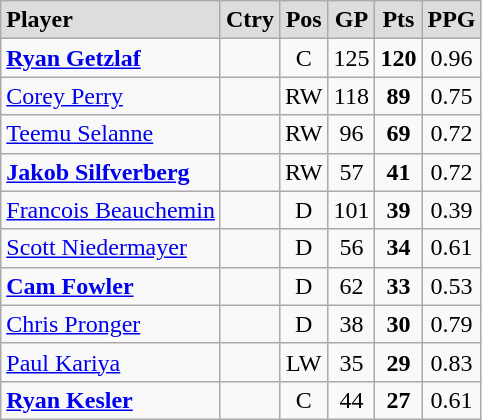<table class= "wikitable">
<tr align="center" style="font-weight:bold; background-color:#dddddd;" |>
<td align="left">Player</td>
<td>Ctry</td>
<td>Pos</td>
<td>GP</td>
<td>Pts</td>
<td>PPG</td>
</tr>
<tr align="center">
<td align="left"><strong><a href='#'>Ryan Getzlaf</a></strong></td>
<td></td>
<td>C</td>
<td>125</td>
<td><strong>120</strong></td>
<td>0.96</td>
</tr>
<tr align="center">
<td align="left"><a href='#'>Corey Perry</a></td>
<td></td>
<td>RW</td>
<td>118</td>
<td><strong>89</strong></td>
<td>0.75</td>
</tr>
<tr align="center">
<td align="left"><a href='#'>Teemu Selanne</a></td>
<td></td>
<td>RW</td>
<td>96</td>
<td><strong>69</strong></td>
<td>0.72</td>
</tr>
<tr align="center">
<td align="left"><strong><a href='#'>Jakob Silfverberg</a></strong></td>
<td></td>
<td>RW</td>
<td>57</td>
<td><strong>41</strong></td>
<td>0.72</td>
</tr>
<tr align="center">
<td align="left"><a href='#'>Francois Beauchemin</a></td>
<td></td>
<td>D</td>
<td>101</td>
<td><strong>39</strong></td>
<td>0.39</td>
</tr>
<tr align="center">
<td align="left"><a href='#'>Scott Niedermayer</a></td>
<td></td>
<td>D</td>
<td>56</td>
<td><strong>34</strong></td>
<td>0.61</td>
</tr>
<tr align="center">
<td align="left"><strong><a href='#'>Cam Fowler</a></strong></td>
<td></td>
<td>D</td>
<td>62</td>
<td><strong>33</strong></td>
<td>0.53</td>
</tr>
<tr align="center">
<td align="left"><a href='#'>Chris Pronger</a></td>
<td></td>
<td>D</td>
<td>38</td>
<td><strong>30</strong></td>
<td>0.79</td>
</tr>
<tr align="center">
<td align="left"><a href='#'>Paul Kariya</a></td>
<td></td>
<td>LW</td>
<td>35</td>
<td><strong>29</strong></td>
<td>0.83</td>
</tr>
<tr align="center">
<td align="left"><strong><a href='#'>Ryan Kesler</a></strong></td>
<td></td>
<td>C</td>
<td>44</td>
<td><strong>27</strong></td>
<td>0.61</td>
</tr>
</table>
